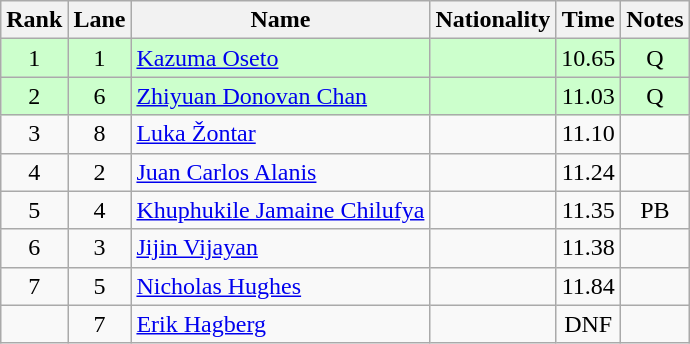<table class="wikitable sortable" style="text-align:center">
<tr>
<th>Rank</th>
<th>Lane</th>
<th>Name</th>
<th>Nationality</th>
<th>Time</th>
<th>Notes</th>
</tr>
<tr bgcolor=ccffcc>
<td align=center>1</td>
<td align=center>1</td>
<td align=left><a href='#'>Kazuma Oseto</a></td>
<td align=left></td>
<td>10.65</td>
<td>Q</td>
</tr>
<tr bgcolor=ccffcc>
<td align=center>2</td>
<td align=center>6</td>
<td align=left><a href='#'>Zhiyuan Donovan Chan</a></td>
<td align=left></td>
<td>11.03</td>
<td>Q</td>
</tr>
<tr>
<td align=center>3</td>
<td align=center>8</td>
<td align=left><a href='#'>Luka Žontar</a></td>
<td align=left></td>
<td>11.10</td>
<td></td>
</tr>
<tr>
<td align=center>4</td>
<td align=center>2</td>
<td align=left><a href='#'>Juan Carlos Alanis</a></td>
<td align=left></td>
<td>11.24</td>
<td></td>
</tr>
<tr>
<td align=center>5</td>
<td align=center>4</td>
<td align=left><a href='#'>Khuphukile Jamaine Chilufya</a></td>
<td align=left></td>
<td>11.35</td>
<td>PB</td>
</tr>
<tr>
<td align=center>6</td>
<td align=center>3</td>
<td align=left><a href='#'>Jijin Vijayan</a></td>
<td align=left></td>
<td>11.38</td>
<td></td>
</tr>
<tr>
<td align=center>7</td>
<td align=center>5</td>
<td align=left><a href='#'>Nicholas Hughes</a></td>
<td align=left></td>
<td>11.84</td>
<td></td>
</tr>
<tr>
<td align=center></td>
<td align=center>7</td>
<td align=left><a href='#'>Erik Hagberg</a></td>
<td align=left></td>
<td>DNF</td>
<td></td>
</tr>
</table>
